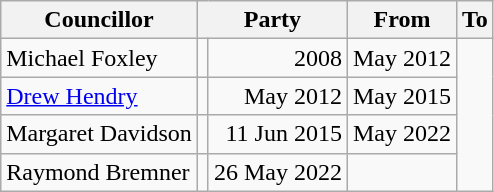<table class=wikitable>
<tr>
<th>Councillor</th>
<th colspan=2>Party</th>
<th>From</th>
<th>To</th>
</tr>
<tr>
<td>Michael Foxley</td>
<td></td>
<td align=right>2008</td>
<td align=right>May 2012</td>
</tr>
<tr>
<td><a href='#'>Drew Hendry</a></td>
<td></td>
<td align=right>May 2012</td>
<td align=right>May 2015</td>
</tr>
<tr>
<td>Margaret Davidson</td>
<td></td>
<td align=right>11 Jun 2015</td>
<td align=right>May 2022</td>
</tr>
<tr>
<td>Raymond Bremner</td>
<td></td>
<td align=right>26 May 2022</td>
<td align=right></td>
</tr>
</table>
